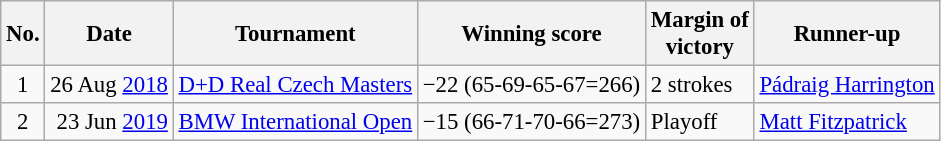<table class="wikitable" style="font-size:95%;">
<tr>
<th>No.</th>
<th>Date</th>
<th>Tournament</th>
<th>Winning score</th>
<th>Margin of<br>victory</th>
<th>Runner-up</th>
</tr>
<tr>
<td align=center>1</td>
<td align=right>26 Aug <a href='#'>2018</a></td>
<td><a href='#'>D+D Real Czech Masters</a></td>
<td>−22 (65-69-65-67=266)</td>
<td>2 strokes</td>
<td> <a href='#'>Pádraig Harrington</a></td>
</tr>
<tr>
<td align=center>2</td>
<td align=right>23 Jun <a href='#'>2019</a></td>
<td><a href='#'>BMW International Open</a></td>
<td>−15 (66-71-70-66=273)</td>
<td>Playoff</td>
<td> <a href='#'>Matt Fitzpatrick</a></td>
</tr>
</table>
